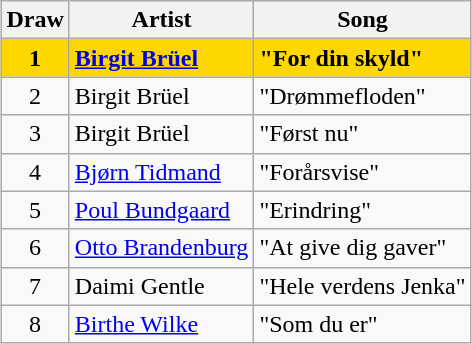<table class="sortable wikitable" style="margin: 1em auto 1em auto; text-align:center">
<tr>
<th>Draw</th>
<th>Artist</th>
<th>Song</th>
</tr>
<tr style="font-weight:bold; background:gold;">
<td>1</td>
<td align="left"><a href='#'>Birgit Brüel</a></td>
<td align="left">"For din skyld"</td>
</tr>
<tr>
<td>2</td>
<td align="left">Birgit Brüel</td>
<td align="left">"Drømmefloden"</td>
</tr>
<tr>
<td>3</td>
<td align="left">Birgit Brüel</td>
<td align="left">"Først nu"</td>
</tr>
<tr>
<td>4</td>
<td align="left"><a href='#'>Bjørn Tidmand</a></td>
<td align="left">"Forårsvise"</td>
</tr>
<tr>
<td>5</td>
<td align="left"><a href='#'>Poul Bundgaard</a></td>
<td align="left">"Erindring"</td>
</tr>
<tr>
<td>6</td>
<td align="left"><a href='#'>Otto Brandenburg</a></td>
<td align="left">"At give dig gaver"</td>
</tr>
<tr>
<td>7</td>
<td align="left">Daimi Gentle</td>
<td align="left">"Hele verdens Jenka"</td>
</tr>
<tr>
<td>8</td>
<td align="left"><a href='#'>Birthe Wilke</a></td>
<td align="left">"Som du er"</td>
</tr>
</table>
